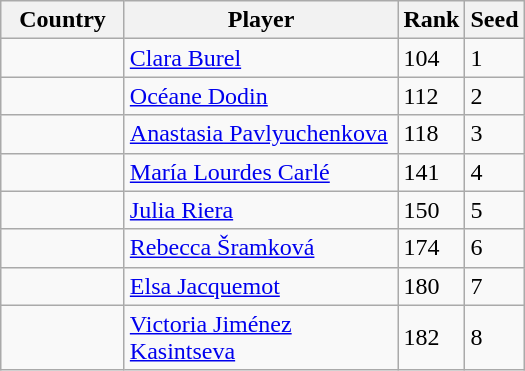<table class="wikitable">
<tr>
<th width="75">Country</th>
<th width="175">Player</th>
<th>Rank</th>
<th>Seed</th>
</tr>
<tr>
<td></td>
<td><a href='#'>Clara Burel</a></td>
<td>104</td>
<td>1</td>
</tr>
<tr>
<td></td>
<td><a href='#'>Océane Dodin</a></td>
<td>112</td>
<td>2</td>
</tr>
<tr>
<td></td>
<td><a href='#'>Anastasia Pavlyuchenkova</a></td>
<td>118</td>
<td>3</td>
</tr>
<tr>
<td></td>
<td><a href='#'>María Lourdes Carlé</a></td>
<td>141</td>
<td>4</td>
</tr>
<tr>
<td></td>
<td><a href='#'>Julia Riera</a></td>
<td>150</td>
<td>5</td>
</tr>
<tr>
<td></td>
<td><a href='#'>Rebecca Šramková</a></td>
<td>174</td>
<td>6</td>
</tr>
<tr>
<td></td>
<td><a href='#'>Elsa Jacquemot</a></td>
<td>180</td>
<td>7</td>
</tr>
<tr>
<td></td>
<td><a href='#'>Victoria Jiménez Kasintseva</a></td>
<td>182</td>
<td>8</td>
</tr>
</table>
